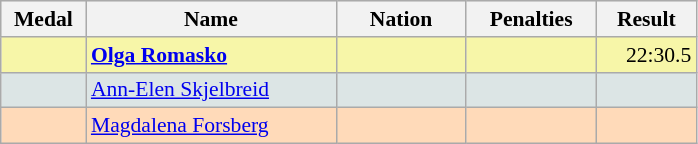<table class=wikitable style="border:1px solid #AAAAAA;font-size:90%">
<tr bgcolor="#E4E4E4">
<th style="border-bottom:1px solid #AAAAAA" width=50>Medal</th>
<th style="border-bottom:1px solid #AAAAAA" width=160>Name</th>
<th style="border-bottom:1px solid #AAAAAA" width=80>Nation</th>
<th style="border-bottom:1px solid #AAAAAA" width=80>Penalties</th>
<th style="border-bottom:1px solid #AAAAAA" width=60>Result</th>
</tr>
<tr bgcolor="#F7F6A8">
<td align="center"></td>
<td><strong><a href='#'>Olga Romasko</a></strong></td>
<td align="center"></td>
<td align="center"></td>
<td align="right">22:30.5</td>
</tr>
<tr bgcolor="#DCE5E5">
<td align="center"></td>
<td><a href='#'>Ann-Elen Skjelbreid</a></td>
<td align="center"></td>
<td align="center"></td>
<td align="right"></td>
</tr>
<tr bgcolor="#FFDAB9">
<td align="center"></td>
<td><a href='#'>Magdalena Forsberg</a></td>
<td align="center"></td>
<td align="center"></td>
<td align="right"></td>
</tr>
</table>
